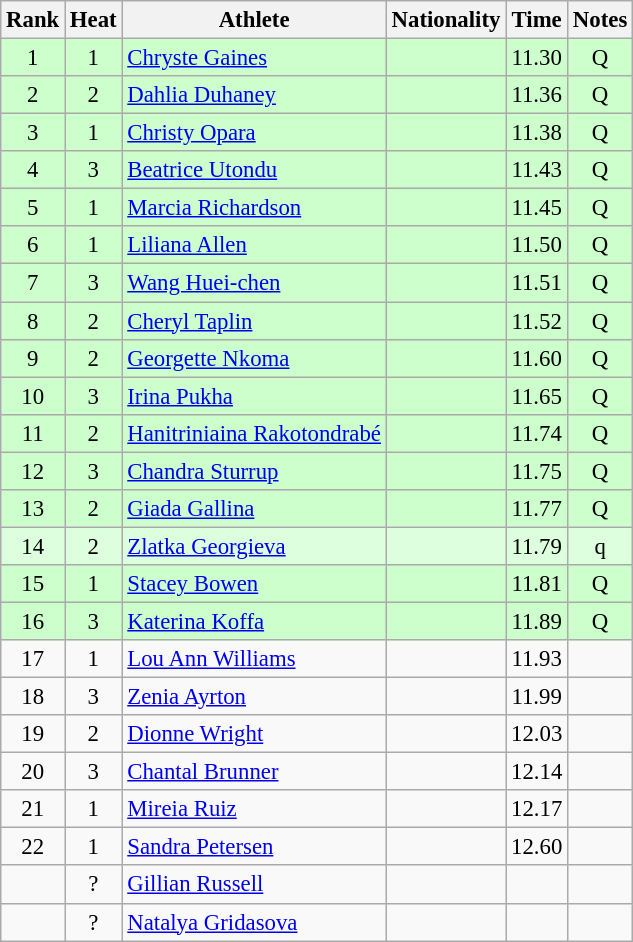<table class="wikitable sortable" style="text-align:center;font-size:95%">
<tr>
<th>Rank</th>
<th>Heat</th>
<th>Athlete</th>
<th>Nationality</th>
<th>Time</th>
<th>Notes</th>
</tr>
<tr bgcolor=ccffcc>
<td>1</td>
<td>1</td>
<td align="left"><a href='#'>Chryste Gaines</a></td>
<td align=left></td>
<td>11.30</td>
<td>Q</td>
</tr>
<tr bgcolor=ccffcc>
<td>2</td>
<td>2</td>
<td align="left"><a href='#'>Dahlia Duhaney</a></td>
<td align=left></td>
<td>11.36</td>
<td>Q</td>
</tr>
<tr bgcolor=ccffcc>
<td>3</td>
<td>1</td>
<td align="left"><a href='#'>Christy Opara</a></td>
<td align=left></td>
<td>11.38</td>
<td>Q</td>
</tr>
<tr bgcolor=ccffcc>
<td>4</td>
<td>3</td>
<td align="left"><a href='#'>Beatrice Utondu</a></td>
<td align=left></td>
<td>11.43</td>
<td>Q</td>
</tr>
<tr bgcolor=ccffcc>
<td>5</td>
<td>1</td>
<td align="left"><a href='#'>Marcia Richardson</a></td>
<td align=left></td>
<td>11.45</td>
<td>Q</td>
</tr>
<tr bgcolor=ccffcc>
<td>6</td>
<td>1</td>
<td align="left"><a href='#'>Liliana Allen</a></td>
<td align=left></td>
<td>11.50</td>
<td>Q</td>
</tr>
<tr bgcolor=ccffcc>
<td>7</td>
<td>3</td>
<td align="left"><a href='#'>Wang Huei-chen</a></td>
<td align=left></td>
<td>11.51</td>
<td>Q</td>
</tr>
<tr bgcolor=ccffcc>
<td>8</td>
<td>2</td>
<td align="left"><a href='#'>Cheryl Taplin</a></td>
<td align=left></td>
<td>11.52</td>
<td>Q</td>
</tr>
<tr bgcolor=ccffcc>
<td>9</td>
<td>2</td>
<td align="left"><a href='#'>Georgette Nkoma</a></td>
<td align=left></td>
<td>11.60</td>
<td>Q</td>
</tr>
<tr bgcolor=ccffcc>
<td>10</td>
<td>3</td>
<td align="left"><a href='#'>Irina Pukha</a></td>
<td align=left></td>
<td>11.65</td>
<td>Q</td>
</tr>
<tr bgcolor=ccffcc>
<td>11</td>
<td>2</td>
<td align="left"><a href='#'>Hanitriniaina Rakotondrabé</a></td>
<td align=left></td>
<td>11.74</td>
<td>Q</td>
</tr>
<tr bgcolor=ccffcc>
<td>12</td>
<td>3</td>
<td align="left"><a href='#'>Chandra Sturrup</a></td>
<td align=left></td>
<td>11.75</td>
<td>Q</td>
</tr>
<tr bgcolor=ccffcc>
<td>13</td>
<td>2</td>
<td align="left"><a href='#'>Giada Gallina</a></td>
<td align=left></td>
<td>11.77</td>
<td>Q</td>
</tr>
<tr bgcolor=ddffdd>
<td>14</td>
<td>2</td>
<td align="left"><a href='#'>Zlatka Georgieva</a></td>
<td align=left></td>
<td>11.79</td>
<td>q</td>
</tr>
<tr bgcolor=ccffcc>
<td>15</td>
<td>1</td>
<td align="left"><a href='#'>Stacey Bowen</a></td>
<td align=left></td>
<td>11.81</td>
<td>Q</td>
</tr>
<tr bgcolor=ccffcc>
<td>16</td>
<td>3</td>
<td align="left"><a href='#'>Katerina Koffa</a></td>
<td align=left></td>
<td>11.89</td>
<td>Q</td>
</tr>
<tr>
<td>17</td>
<td>1</td>
<td align="left"><a href='#'>Lou Ann Williams</a></td>
<td align=left></td>
<td>11.93</td>
<td></td>
</tr>
<tr>
<td>18</td>
<td>3</td>
<td align="left"><a href='#'>Zenia Ayrton</a></td>
<td align=left></td>
<td>11.99</td>
<td></td>
</tr>
<tr>
<td>19</td>
<td>2</td>
<td align="left"><a href='#'>Dionne Wright</a></td>
<td align=left></td>
<td>12.03</td>
<td></td>
</tr>
<tr>
<td>20</td>
<td>3</td>
<td align="left"><a href='#'>Chantal Brunner</a></td>
<td align=left></td>
<td>12.14</td>
<td></td>
</tr>
<tr>
<td>21</td>
<td>1</td>
<td align="left"><a href='#'>Mireia Ruiz</a></td>
<td align=left></td>
<td>12.17</td>
<td></td>
</tr>
<tr>
<td>22</td>
<td>1</td>
<td align="left"><a href='#'>Sandra Petersen</a></td>
<td align=left></td>
<td>12.60</td>
<td></td>
</tr>
<tr>
<td></td>
<td>?</td>
<td align="left"><a href='#'>Gillian Russell</a></td>
<td align=left></td>
<td></td>
<td></td>
</tr>
<tr>
<td></td>
<td>?</td>
<td align="left"><a href='#'>Natalya Gridasova</a></td>
<td align=left></td>
<td></td>
<td></td>
</tr>
</table>
